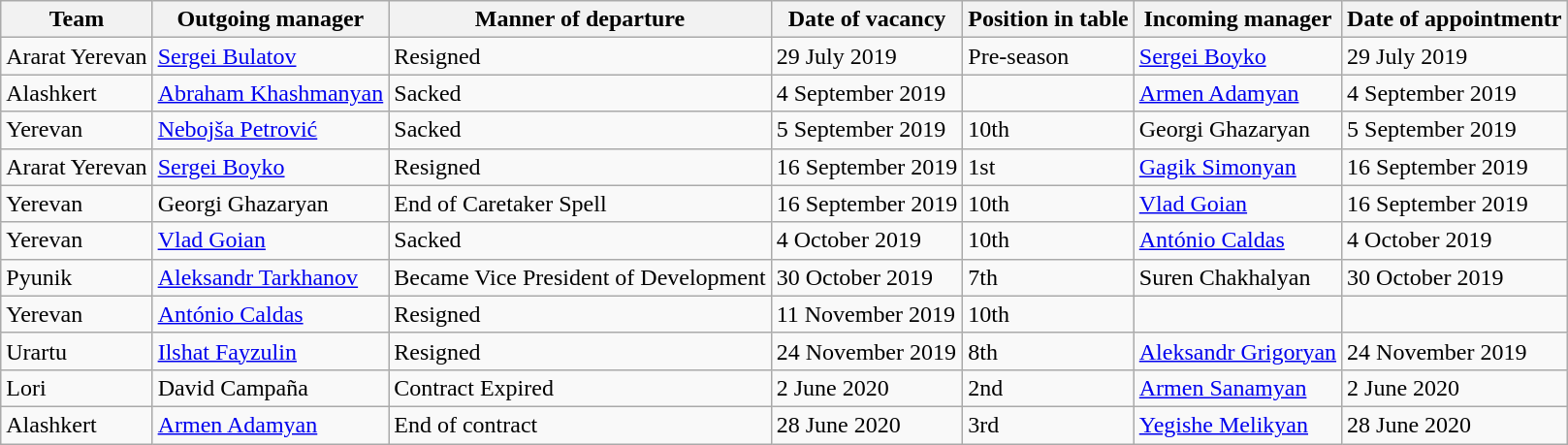<table class="wikitable">
<tr>
<th>Team</th>
<th>Outgoing manager</th>
<th>Manner of departure</th>
<th>Date of vacancy</th>
<th>Position in table</th>
<th>Incoming manager</th>
<th>Date of appointmentr</th>
</tr>
<tr>
<td>Ararat Yerevan</td>
<td> <a href='#'>Sergei Bulatov</a></td>
<td>Resigned</td>
<td>29 July 2019</td>
<td>Pre-season</td>
<td> <a href='#'>Sergei Boyko</a> </td>
<td>29 July 2019</td>
</tr>
<tr>
<td>Alashkert</td>
<td> <a href='#'>Abraham Khashmanyan</a></td>
<td>Sacked</td>
<td>4 September 2019</td>
<td></td>
<td> <a href='#'>Armen Adamyan</a> </td>
<td>4 September 2019</td>
</tr>
<tr>
<td>Yerevan</td>
<td> <a href='#'>Nebojša Petrović</a></td>
<td>Sacked</td>
<td>5 September 2019</td>
<td>10th</td>
<td> Georgi Ghazaryan </td>
<td>5 September 2019</td>
</tr>
<tr>
<td>Ararat Yerevan</td>
<td> <a href='#'>Sergei Boyko</a> </td>
<td>Resigned</td>
<td>16 September 2019</td>
<td>1st</td>
<td> <a href='#'>Gagik Simonyan</a> </td>
<td>16 September 2019</td>
</tr>
<tr>
<td>Yerevan</td>
<td> Georgi Ghazaryan </td>
<td>End of Caretaker Spell</td>
<td>16 September 2019</td>
<td>10th</td>
<td> <a href='#'>Vlad Goian</a></td>
<td>16 September 2019</td>
</tr>
<tr>
<td>Yerevan</td>
<td> <a href='#'>Vlad Goian</a></td>
<td>Sacked</td>
<td>4 October 2019</td>
<td>10th</td>
<td> <a href='#'>António Caldas</a></td>
<td>4 October 2019</td>
</tr>
<tr>
<td>Pyunik</td>
<td> <a href='#'>Aleksandr Tarkhanov</a></td>
<td>Became Vice President of Development</td>
<td>30 October 2019</td>
<td>7th</td>
<td> Suren Chakhalyan </td>
<td>30 October 2019</td>
</tr>
<tr>
<td>Yerevan</td>
<td> <a href='#'>António Caldas</a></td>
<td>Resigned</td>
<td>11 November 2019</td>
<td>10th</td>
<td></td>
<td></td>
</tr>
<tr>
<td>Urartu</td>
<td> <a href='#'>Ilshat Fayzulin</a></td>
<td>Resigned</td>
<td>24 November 2019</td>
<td>8th</td>
<td> <a href='#'>Aleksandr Grigoryan</a></td>
<td>24 November 2019</td>
</tr>
<tr>
<td>Lori</td>
<td> David Campaña</td>
<td>Contract Expired</td>
<td>2 June 2020</td>
<td>2nd</td>
<td> <a href='#'>Armen Sanamyan</a> </td>
<td>2 June 2020</td>
</tr>
<tr>
<td>Alashkert</td>
<td> <a href='#'>Armen Adamyan</a> </td>
<td>End of contract</td>
<td>28 June 2020</td>
<td>3rd</td>
<td> <a href='#'>Yegishe Melikyan</a></td>
<td>28 June 2020</td>
</tr>
</table>
